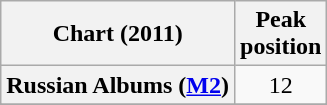<table class="wikitable sortable plainrowheaders" style="text-align:center">
<tr>
<th scope="col">Chart (2011)</th>
<th scope="col">Peak<br>position</th>
</tr>
<tr>
<th scope="row">Russian Albums (<a href='#'>M2</a>)</th>
<td align="center">12</td>
</tr>
<tr>
</tr>
<tr>
</tr>
<tr>
</tr>
</table>
